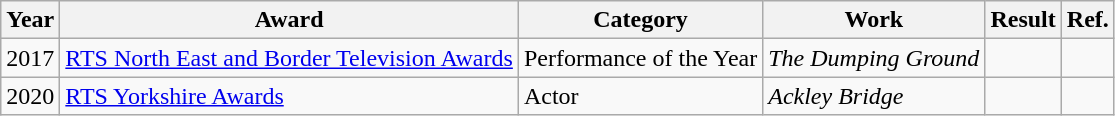<table class="wikitable sortable">
<tr>
<th>Year</th>
<th>Award</th>
<th>Category</th>
<th>Work</th>
<th>Result</th>
<th>Ref.</th>
</tr>
<tr>
<td>2017</td>
<td><a href='#'>RTS North East and Border Television Awards</a></td>
<td>Performance of the Year</td>
<td><em>The Dumping Ground</em></td>
<td></td>
<td style = "text-align: center;"></td>
</tr>
<tr>
<td>2020</td>
<td><a href='#'>RTS Yorkshire Awards</a></td>
<td>Actor</td>
<td><em>Ackley Bridge</em></td>
<td></td>
<td style = "text-align: center;"></td>
</tr>
</table>
